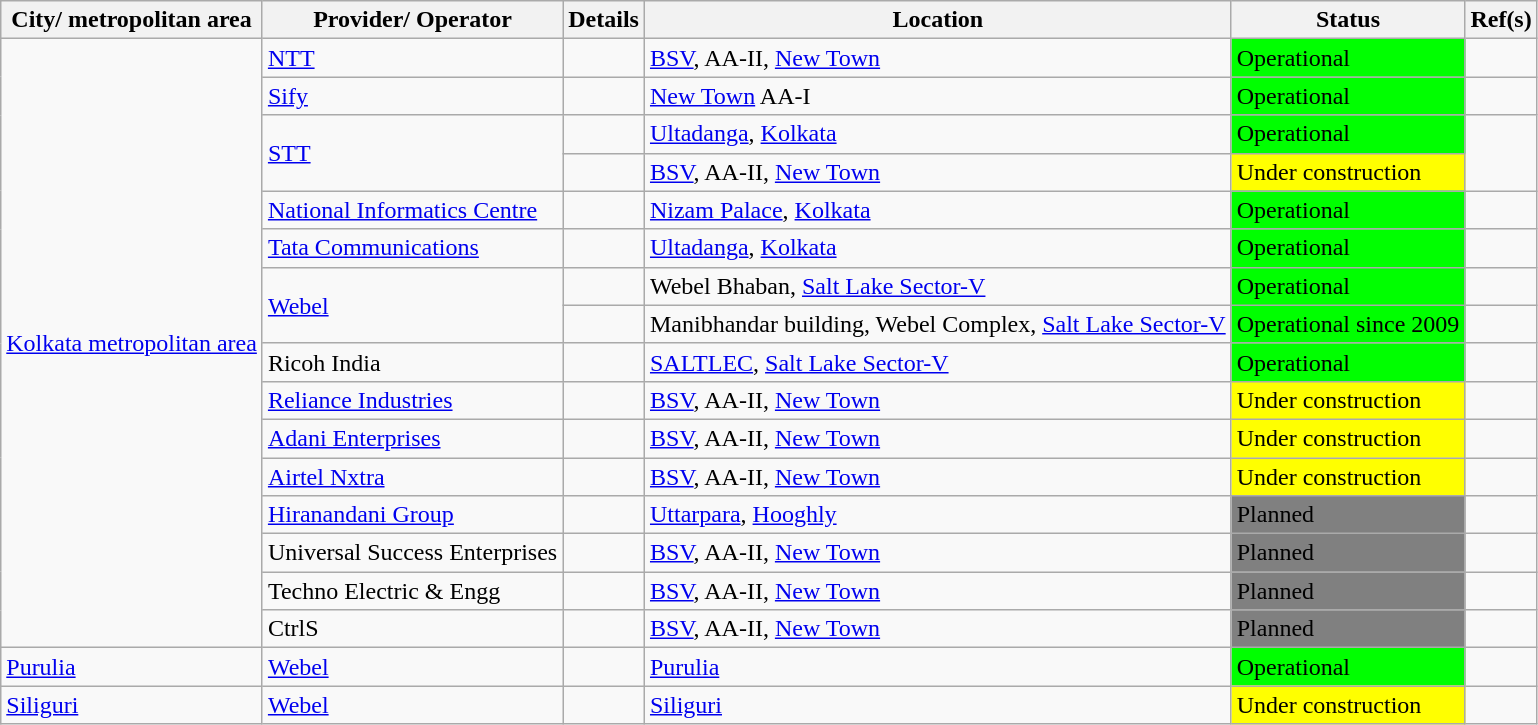<table class="wikitable">
<tr>
<th>City/ metropolitan area</th>
<th>Provider/ Operator</th>
<th>Details</th>
<th>Location</th>
<th>Status</th>
<th>Ref(s)</th>
</tr>
<tr>
<td rowspan="16"><a href='#'>Kolkata metropolitan area</a></td>
<td><a href='#'>NTT</a></td>
<td></td>
<td><a href='#'>BSV</a>, AA-II, <a href='#'>New Town</a></td>
<td style="background:lime;">Operational</td>
<td></td>
</tr>
<tr>
<td><a href='#'>Sify</a></td>
<td></td>
<td><a href='#'>New Town</a> AA-I</td>
<td style="background:lime;">Operational</td>
<td></td>
</tr>
<tr>
<td rowspan="2"><a href='#'>STT</a></td>
<td></td>
<td><a href='#'>Ultadanga</a>, <a href='#'>Kolkata</a></td>
<td style="background:lime;">Operational</td>
<td rowspan="2"></td>
</tr>
<tr>
<td></td>
<td><a href='#'>BSV</a>, AA-II, <a href='#'>New Town</a></td>
<td style="background:yellow;">Under construction</td>
</tr>
<tr>
<td><a href='#'>National Informatics Centre</a></td>
<td></td>
<td><a href='#'>Nizam Palace</a>, <a href='#'>Kolkata</a></td>
<td style="background:lime;">Operational</td>
<td></td>
</tr>
<tr>
<td><a href='#'>Tata Communications</a></td>
<td></td>
<td><a href='#'>Ultadanga</a>, <a href='#'>Kolkata</a></td>
<td style="background:lime;">Operational</td>
<td></td>
</tr>
<tr>
<td rowspan="2"><a href='#'>Webel</a></td>
<td></td>
<td>Webel Bhaban, <a href='#'>Salt Lake Sector-V</a></td>
<td style="background:lime;">Operational</td>
<td></td>
</tr>
<tr>
<td></td>
<td>Manibhandar building, Webel Complex, <a href='#'>Salt Lake Sector-V</a></td>
<td style="background:lime;">Operational since 2009</td>
<td></td>
</tr>
<tr>
<td>Ricoh India</td>
<td></td>
<td><a href='#'>SALTLEC</a>, <a href='#'>Salt Lake Sector-V</a></td>
<td style="background:lime;">Operational</td>
<td></td>
</tr>
<tr>
<td><a href='#'>Reliance Industries</a></td>
<td></td>
<td><a href='#'>BSV</a>, AA-II, <a href='#'>New Town</a></td>
<td style="background:yellow;">Under construction</td>
<td></td>
</tr>
<tr>
<td><a href='#'>Adani Enterprises</a></td>
<td></td>
<td><a href='#'>BSV</a>, AA-II, <a href='#'>New Town</a></td>
<td style="background:yellow;">Under construction</td>
<td></td>
</tr>
<tr>
<td><a href='#'>Airtel Nxtra</a></td>
<td></td>
<td><a href='#'>BSV</a>, AA-II, <a href='#'>New Town</a></td>
<td style="background:yellow;">Under construction</td>
<td></td>
</tr>
<tr>
<td><a href='#'>Hiranandani Group</a></td>
<td></td>
<td><a href='#'>Uttarpara</a>, <a href='#'>Hooghly</a></td>
<td style="background:grey;">Planned</td>
<td></td>
</tr>
<tr>
<td>Universal Success Enterprises</td>
<td></td>
<td><a href='#'>BSV</a>, AA-II, <a href='#'>New Town</a></td>
<td style="background:grey;">Planned</td>
<td></td>
</tr>
<tr>
<td>Techno Electric & Engg</td>
<td></td>
<td><a href='#'>BSV</a>, AA-II, <a href='#'>New Town</a></td>
<td style="background:grey;">Planned</td>
<td></td>
</tr>
<tr>
<td>CtrlS</td>
<td></td>
<td><a href='#'>BSV</a>, AA-II, <a href='#'>New Town</a></td>
<td style="background:grey;">Planned</td>
<td></td>
</tr>
<tr>
<td><a href='#'>Purulia</a></td>
<td><a href='#'>Webel</a></td>
<td></td>
<td><a href='#'>Purulia</a></td>
<td style="background:lime;">Operational</td>
<td></td>
</tr>
<tr>
<td><a href='#'>Siliguri</a></td>
<td><a href='#'>Webel</a></td>
<td></td>
<td><a href='#'>Siliguri</a></td>
<td style="background:yellow;">Under construction</td>
<td></td>
</tr>
</table>
